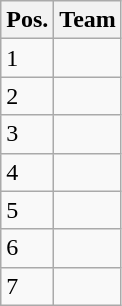<table class="wikitable">
<tr>
<th>Pos.</th>
<th>Team</th>
</tr>
<tr>
<td>1</td>
<td></td>
</tr>
<tr>
<td>2</td>
<td></td>
</tr>
<tr>
<td>3</td>
<td></td>
</tr>
<tr>
<td>4</td>
<td></td>
</tr>
<tr>
<td>5</td>
<td></td>
</tr>
<tr>
<td>6</td>
<td></td>
</tr>
<tr>
<td>7</td>
<td></td>
</tr>
</table>
